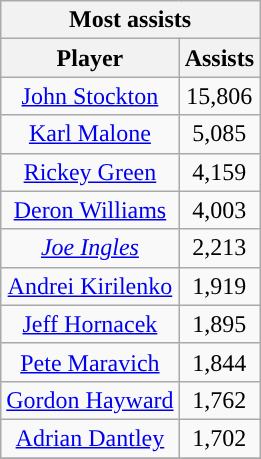<table class="wikitable sortable" style="text-align:center">
<tr>
<th colspan="2" style="text-align:center; ">Most assists</th>
</tr>
<tr>
<th style="text-align:center; ">Player</th>
<th style="text-align:center; ">Assists</th>
</tr>
<tr>
<td><a href='#'>John Stockton</a></td>
<td>15,806</td>
</tr>
<tr>
<td><a href='#'>Karl Malone</a></td>
<td>5,085</td>
</tr>
<tr>
<td><a href='#'>Rickey Green</a></td>
<td>4,159</td>
</tr>
<tr>
<td><a href='#'>Deron Williams</a></td>
<td>4,003</td>
</tr>
<tr>
<td><em><a href='#'>Joe Ingles</a></em></td>
<td>2,213</td>
</tr>
<tr>
<td><a href='#'>Andrei Kirilenko</a></td>
<td>1,919</td>
</tr>
<tr>
<td><a href='#'>Jeff Hornacek</a></td>
<td>1,895</td>
</tr>
<tr>
<td><a href='#'>Pete Maravich</a></td>
<td>1,844</td>
</tr>
<tr>
<td><a href='#'>Gordon Hayward</a></td>
<td>1,762</td>
</tr>
<tr>
<td><a href='#'>Adrian Dantley</a></td>
<td>1,702</td>
</tr>
<tr>
</tr>
</table>
